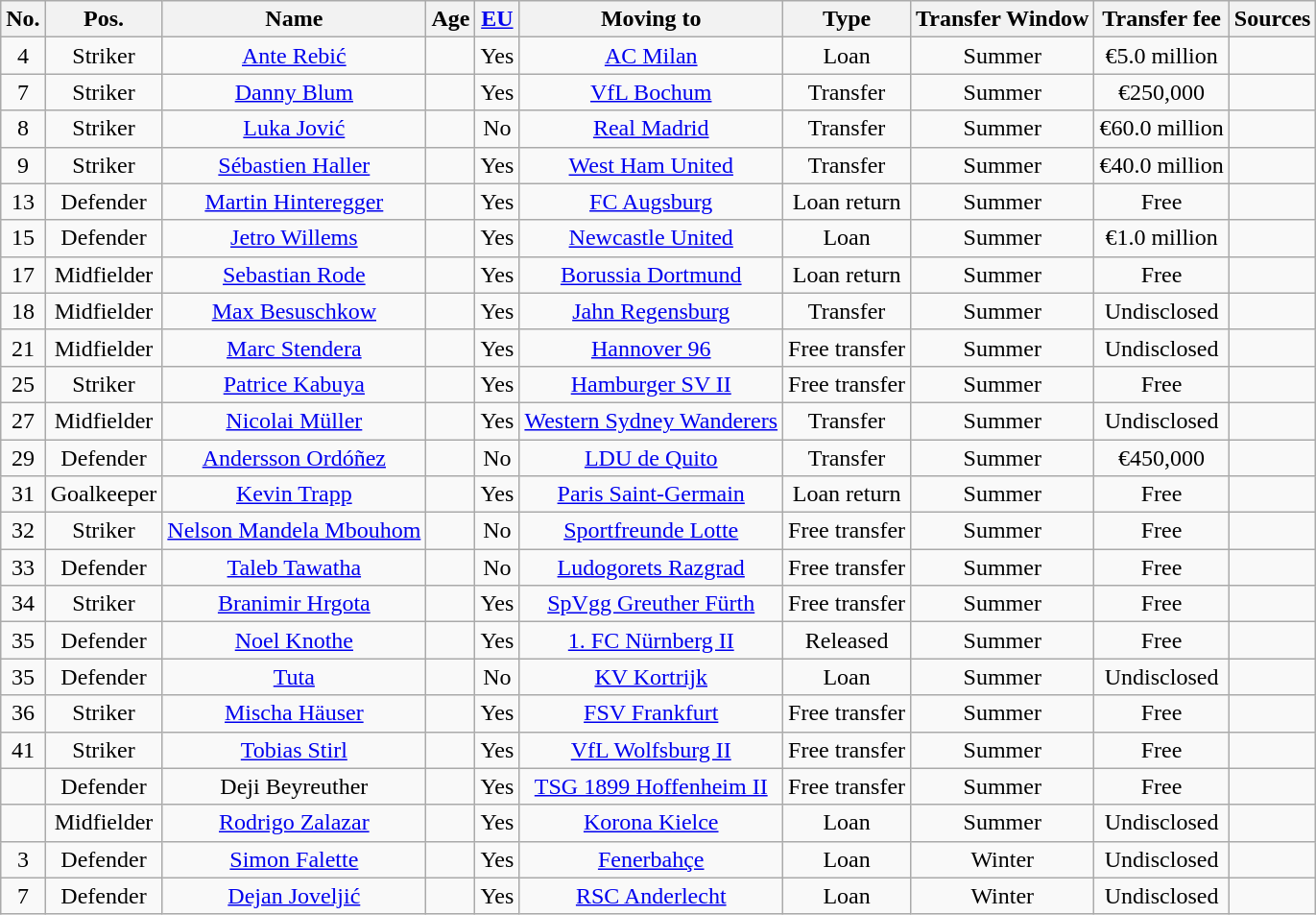<table class="wikitable" style="text-align: center">
<tr>
<th>No.</th>
<th>Pos.</th>
<th>Name</th>
<th>Age</th>
<th><a href='#'>EU</a></th>
<th>Moving to</th>
<th>Type</th>
<th>Transfer Window</th>
<th>Transfer fee</th>
<th>Sources</th>
</tr>
<tr>
<td>4</td>
<td>Striker</td>
<td><a href='#'>Ante Rebić</a></td>
<td></td>
<td>Yes</td>
<td><a href='#'>AC Milan</a></td>
<td>Loan</td>
<td>Summer</td>
<td>€5.0 million</td>
<td></td>
</tr>
<tr>
<td>7</td>
<td>Striker</td>
<td><a href='#'>Danny Blum</a></td>
<td></td>
<td>Yes</td>
<td><a href='#'>VfL Bochum</a></td>
<td>Transfer</td>
<td>Summer</td>
<td>€250,000</td>
<td></td>
</tr>
<tr>
<td>8</td>
<td>Striker</td>
<td><a href='#'>Luka Jović</a></td>
<td></td>
<td>No</td>
<td><a href='#'>Real Madrid</a></td>
<td>Transfer</td>
<td>Summer</td>
<td>€60.0 million</td>
<td></td>
</tr>
<tr>
<td>9</td>
<td>Striker</td>
<td><a href='#'>Sébastien Haller</a></td>
<td></td>
<td>Yes</td>
<td><a href='#'>West Ham United</a></td>
<td>Transfer</td>
<td>Summer</td>
<td>€40.0 million</td>
<td></td>
</tr>
<tr>
<td>13</td>
<td>Defender</td>
<td><a href='#'>Martin Hinteregger</a></td>
<td></td>
<td>Yes</td>
<td><a href='#'>FC Augsburg</a></td>
<td>Loan return</td>
<td>Summer</td>
<td>Free</td>
<td></td>
</tr>
<tr>
<td>15</td>
<td>Defender</td>
<td><a href='#'>Jetro Willems</a></td>
<td></td>
<td>Yes</td>
<td><a href='#'>Newcastle United</a></td>
<td>Loan</td>
<td>Summer</td>
<td>€1.0 million</td>
<td></td>
</tr>
<tr>
<td>17</td>
<td>Midfielder</td>
<td><a href='#'>Sebastian Rode</a></td>
<td></td>
<td>Yes</td>
<td><a href='#'>Borussia Dortmund</a></td>
<td>Loan return</td>
<td>Summer</td>
<td>Free</td>
<td></td>
</tr>
<tr>
<td>18</td>
<td>Midfielder</td>
<td><a href='#'>Max Besuschkow</a></td>
<td></td>
<td>Yes</td>
<td><a href='#'>Jahn Regensburg</a></td>
<td>Transfer</td>
<td>Summer</td>
<td>Undisclosed</td>
<td></td>
</tr>
<tr>
<td>21</td>
<td>Midfielder</td>
<td><a href='#'>Marc Stendera</a></td>
<td></td>
<td>Yes</td>
<td><a href='#'>Hannover 96</a></td>
<td>Free transfer</td>
<td>Summer</td>
<td>Undisclosed</td>
<td></td>
</tr>
<tr>
<td>25</td>
<td>Striker</td>
<td><a href='#'>Patrice Kabuya</a></td>
<td></td>
<td>Yes</td>
<td><a href='#'>Hamburger SV II</a></td>
<td>Free transfer</td>
<td>Summer</td>
<td>Free</td>
<td></td>
</tr>
<tr>
<td>27</td>
<td>Midfielder</td>
<td><a href='#'>Nicolai Müller</a></td>
<td></td>
<td>Yes</td>
<td><a href='#'>Western Sydney Wanderers</a></td>
<td>Transfer</td>
<td>Summer</td>
<td>Undisclosed</td>
<td></td>
</tr>
<tr>
<td>29</td>
<td>Defender</td>
<td><a href='#'>Andersson Ordóñez</a></td>
<td></td>
<td>No</td>
<td><a href='#'>LDU de Quito</a></td>
<td>Transfer</td>
<td>Summer</td>
<td>€450,000</td>
<td></td>
</tr>
<tr>
<td>31</td>
<td>Goalkeeper</td>
<td><a href='#'>Kevin Trapp</a></td>
<td></td>
<td>Yes</td>
<td><a href='#'>Paris Saint-Germain</a></td>
<td>Loan return</td>
<td>Summer</td>
<td>Free</td>
<td></td>
</tr>
<tr>
<td>32</td>
<td>Striker</td>
<td><a href='#'>Nelson Mandela Mbouhom</a></td>
<td></td>
<td>No</td>
<td><a href='#'>Sportfreunde Lotte</a></td>
<td>Free transfer</td>
<td>Summer</td>
<td>Free</td>
<td></td>
</tr>
<tr>
<td>33</td>
<td>Defender</td>
<td><a href='#'>Taleb Tawatha</a></td>
<td></td>
<td>No</td>
<td><a href='#'>Ludogorets Razgrad</a></td>
<td>Free transfer</td>
<td>Summer</td>
<td>Free</td>
<td></td>
</tr>
<tr>
<td>34</td>
<td>Striker</td>
<td><a href='#'>Branimir Hrgota</a></td>
<td></td>
<td>Yes</td>
<td><a href='#'>SpVgg Greuther Fürth</a></td>
<td>Free transfer</td>
<td>Summer</td>
<td>Free</td>
<td></td>
</tr>
<tr>
<td>35</td>
<td>Defender</td>
<td><a href='#'>Noel Knothe</a></td>
<td></td>
<td>Yes</td>
<td><a href='#'>1. FC Nürnberg II</a></td>
<td>Released</td>
<td>Summer</td>
<td>Free</td>
<td></td>
</tr>
<tr>
<td>35</td>
<td>Defender</td>
<td><a href='#'>Tuta</a></td>
<td></td>
<td>No</td>
<td><a href='#'>KV Kortrijk</a></td>
<td>Loan</td>
<td>Summer</td>
<td>Undisclosed</td>
<td></td>
</tr>
<tr>
<td>36</td>
<td>Striker</td>
<td><a href='#'>Mischa Häuser</a></td>
<td></td>
<td>Yes</td>
<td><a href='#'>FSV Frankfurt</a></td>
<td>Free transfer</td>
<td>Summer</td>
<td>Free</td>
<td></td>
</tr>
<tr>
<td>41</td>
<td>Striker</td>
<td><a href='#'>Tobias Stirl</a></td>
<td></td>
<td>Yes</td>
<td><a href='#'>VfL Wolfsburg II</a></td>
<td>Free transfer</td>
<td>Summer</td>
<td>Free</td>
<td></td>
</tr>
<tr>
<td></td>
<td>Defender</td>
<td>Deji Beyreuther</td>
<td></td>
<td>Yes</td>
<td><a href='#'>TSG 1899 Hoffenheim II</a></td>
<td>Free transfer</td>
<td>Summer</td>
<td>Free</td>
<td></td>
</tr>
<tr>
<td></td>
<td>Midfielder</td>
<td><a href='#'>Rodrigo Zalazar</a></td>
<td></td>
<td>Yes</td>
<td><a href='#'>Korona Kielce</a></td>
<td>Loan</td>
<td>Summer</td>
<td>Undisclosed</td>
<td></td>
</tr>
<tr>
<td>3</td>
<td>Defender</td>
<td><a href='#'>Simon Falette</a></td>
<td></td>
<td>Yes</td>
<td><a href='#'>Fenerbahçe</a></td>
<td>Loan</td>
<td>Winter</td>
<td>Undisclosed</td>
<td></td>
</tr>
<tr>
<td>7</td>
<td>Defender</td>
<td><a href='#'>Dejan Joveljić</a></td>
<td></td>
<td>Yes</td>
<td><a href='#'>RSC Anderlecht</a></td>
<td>Loan</td>
<td>Winter</td>
<td>Undisclosed</td>
<td></td>
</tr>
</table>
